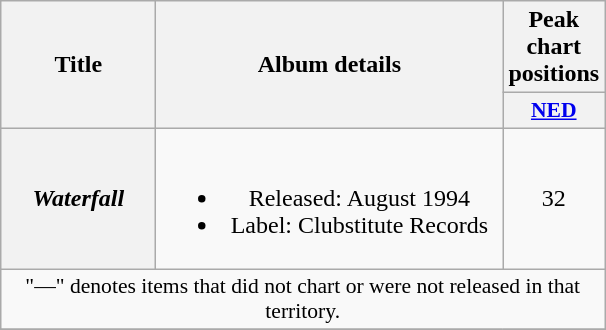<table class="wikitable plainrowheaders" style="text-align:center;">
<tr>
<th scope="col" rowspan="2" style="width:6em;">Title</th>
<th scope="col" rowspan="2" style="width:14em;">Album details</th>
<th scope="col" colspan="1">Peak<br>chart<br>positions</th>
</tr>
<tr>
<th style="width:2em;font-size:90%;"><a href='#'>NED</a><br></th>
</tr>
<tr>
<th scope="row"><em>Waterfall</em></th>
<td><br><ul><li>Released: August 1994</li><li>Label: Clubstitute Records</li></ul></td>
<td>32</td>
</tr>
<tr>
<td align="center" colspan="15" style="font-size:90%">"—" denotes items that did not chart or were not released in that territory.</td>
</tr>
<tr>
</tr>
</table>
